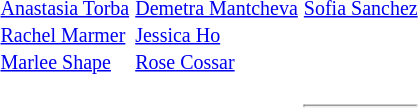<table>
<tr>
<th scope=row style="text-align:left"></th>
<td><br><small><a href='#'>Anastasia Torba</a><br><a href='#'>Rachel Marmer</a><br><a href='#'>Marlee Shape</a></small></td>
<td><br><small><a href='#'>Demetra Mantcheva</a><br><a href='#'>Jessica Ho</a><br><a href='#'>Rose Cossar</a></small></td>
<td><br><small><a href='#'>Sofia Sanchez</a><br> <br> </small></td>
</tr>
<tr>
<th scope=row style="text-align:left"></th>
<td></td>
<td></td>
<td></td>
</tr>
<tr>
<th scope=row style="text-align:left"></th>
<td></td>
<td></td>
<td></td>
</tr>
<tr>
<th scope=row style="text-align:left"></th>
<td></td>
<td></td>
<td><hr></td>
</tr>
<tr>
<th scope=row style="text-align:left"></th>
<td></td>
<td></td>
<td></td>
</tr>
<tr>
<th scope=row style="text-align:left"></th>
<td></td>
<td></td>
<td></td>
</tr>
<tr>
<th scope=row style="text-align:left"></th>
<td></td>
<td></td>
<td></td>
</tr>
</table>
